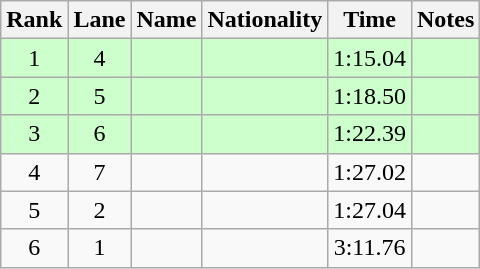<table class="wikitable sortable" style="text-align:center">
<tr>
<th>Rank</th>
<th>Lane</th>
<th>Name</th>
<th>Nationality</th>
<th>Time</th>
<th>Notes</th>
</tr>
<tr bgcolor=ccffcc>
<td>1</td>
<td>4</td>
<td align=left></td>
<td align=left></td>
<td>1:15.04</td>
<td><strong></strong></td>
</tr>
<tr bgcolor=ccffcc>
<td>2</td>
<td>5</td>
<td align=left></td>
<td align=left></td>
<td>1:18.50</td>
<td><strong></strong></td>
</tr>
<tr bgcolor=ccffcc>
<td>3</td>
<td>6</td>
<td align=left></td>
<td align=left></td>
<td>1:22.39</td>
<td><strong></strong></td>
</tr>
<tr>
<td>4</td>
<td>7</td>
<td align=left></td>
<td align=left></td>
<td>1:27.02</td>
<td></td>
</tr>
<tr>
<td>5</td>
<td>2</td>
<td align=left></td>
<td align=left></td>
<td>1:27.04</td>
<td></td>
</tr>
<tr>
<td>6</td>
<td>1</td>
<td align=left></td>
<td align=left></td>
<td>3:11.76</td>
<td></td>
</tr>
</table>
